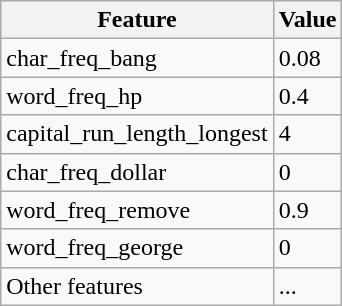<table class="wikitable">
<tr>
<th>Feature</th>
<th>Value</th>
</tr>
<tr>
<td>char_freq_bang</td>
<td>0.08</td>
</tr>
<tr>
<td>word_freq_hp</td>
<td>0.4</td>
</tr>
<tr>
<td>capital_run_length_longest</td>
<td>4</td>
</tr>
<tr>
<td>char_freq_dollar</td>
<td>0</td>
</tr>
<tr>
<td>word_freq_remove</td>
<td>0.9</td>
</tr>
<tr>
<td>word_freq_george</td>
<td>0</td>
</tr>
<tr>
<td>Other features</td>
<td>...</td>
</tr>
</table>
